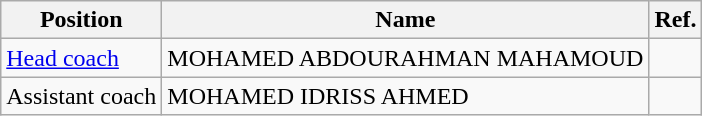<table class="wikitable">
<tr>
<th>Position</th>
<th>Name</th>
<th>Ref.</th>
</tr>
<tr>
<td><a href='#'>Head coach</a></td>
<td>   MOHAMED ABDOURAHMAN MAHAMOUD</td>
<td></td>
</tr>
<tr>
<td>Assistant coach</td>
<td> MOHAMED IDRISS AHMED</td>
<td><br></td>
</tr>
</table>
